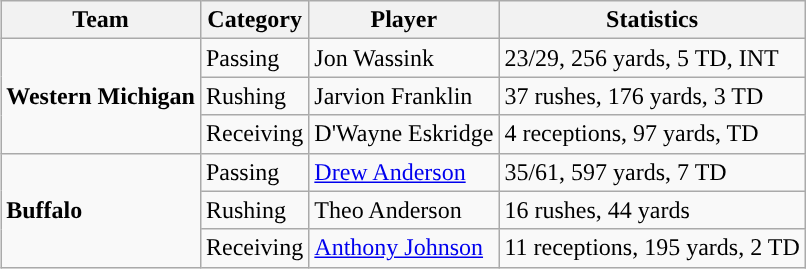<table class="wikitable" style="float: right;">
<tr>
<th>Team</th>
<th>Category</th>
<th>Player</th>
<th>Statistics</th>
</tr>
<tr>
<td rowspan=3><strong>Western Michigan</strong></td>
<td>Passing</td>
<td>Jon Wassink</td>
<td>23/29, 256 yards, 5 TD, INT</td>
</tr>
<tr>
<td>Rushing</td>
<td>Jarvion Franklin</td>
<td>37 rushes, 176 yards, 3 TD</td>
</tr>
<tr>
<td>Receiving</td>
<td>D'Wayne Eskridge</td>
<td>4 receptions, 97 yards, TD</td>
</tr>
<tr>
<td rowspan=3><strong>Buffalo</strong></td>
<td>Passing</td>
<td><a href='#'>Drew Anderson</a></td>
<td>35/61, 597 yards, 7 TD</td>
</tr>
<tr>
<td>Rushing</td>
<td>Theo Anderson</td>
<td>16 rushes, 44 yards</td>
</tr>
<tr>
<td>Receiving</td>
<td><a href='#'>Anthony Johnson</a></td>
<td>11 receptions, 195 yards, 2 TD</td>
</tr>
</table>
